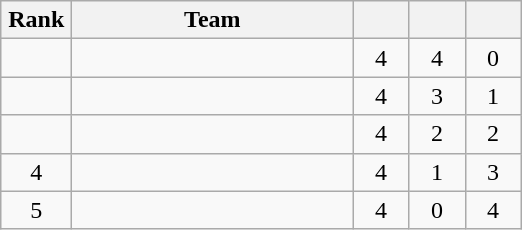<table class="wikitable" style="text-align: center;">
<tr>
<th width=40>Rank</th>
<th width=180>Team</th>
<th width=30></th>
<th width=30></th>
<th width=30></th>
</tr>
<tr>
<td></td>
<td align=left></td>
<td>4</td>
<td>4</td>
<td>0</td>
</tr>
<tr>
<td></td>
<td align=left></td>
<td>4</td>
<td>3</td>
<td>1</td>
</tr>
<tr>
<td></td>
<td align=left></td>
<td>4</td>
<td>2</td>
<td>2</td>
</tr>
<tr>
<td>4</td>
<td align=left></td>
<td>4</td>
<td>1</td>
<td>3</td>
</tr>
<tr>
<td>5</td>
<td align=left></td>
<td>4</td>
<td>0</td>
<td>4</td>
</tr>
</table>
